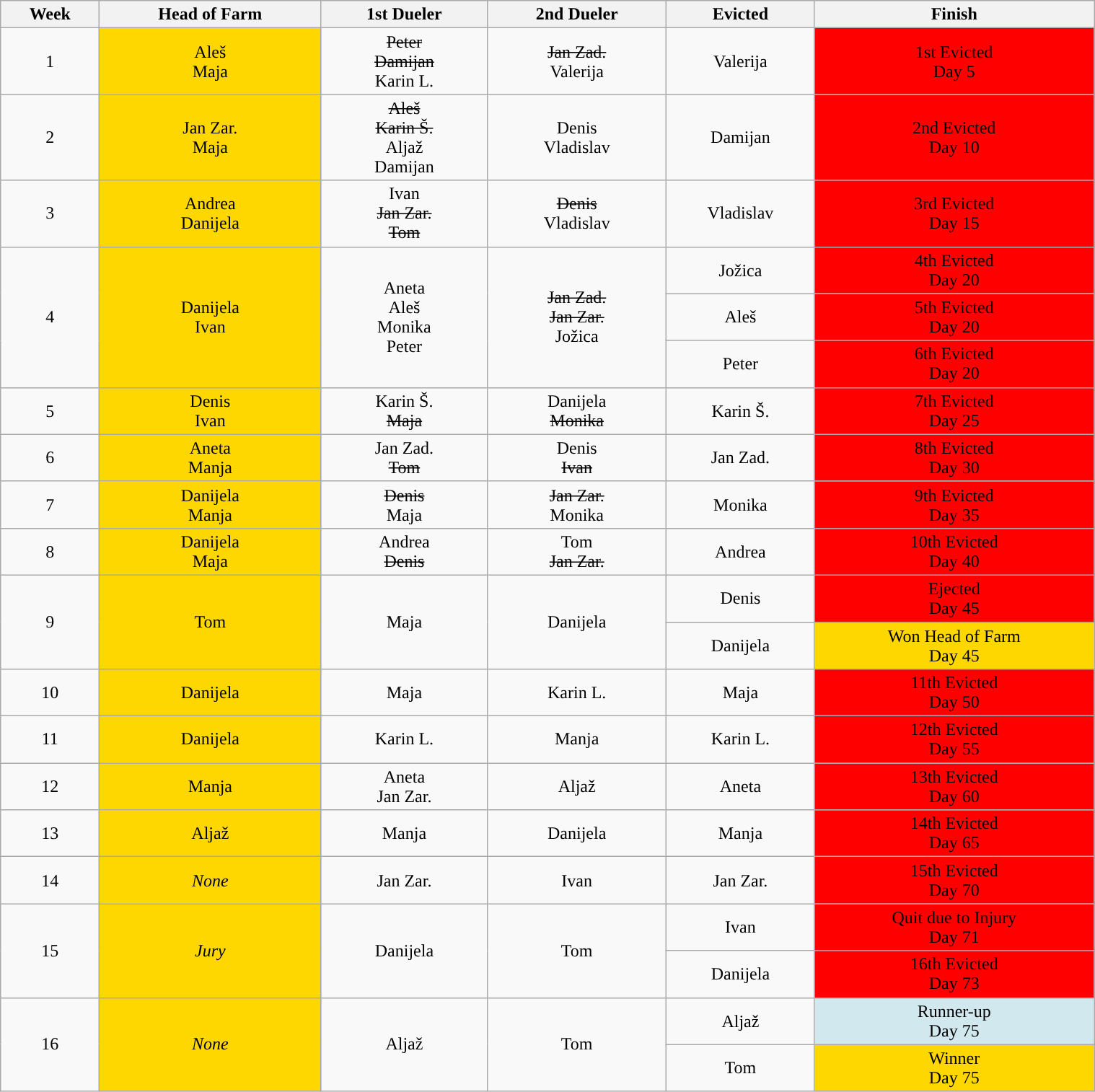<table class="wikitable" style="font-size:100%; text-align:center; width: 80%; margin-left: auto; margin-right: auto;">
<tr>
<th>Week</th>
<th>Head of Farm</th>
<th>1st Dueler</th>
<th>2nd Dueler</th>
<th>Evicted</th>
<th>Finish</th>
</tr>
<tr>
<td>1</td>
<td style="background:gold;">Aleš<br>Maja</td>
<td><s>Peter</s><br><s>Damijan</s><br>Karin L.</td>
<td><s>Jan Zad.</s><br>Valerija</td>
<td>Valerija</td>
<td style="background:#ff0000">1st Evicted<br>Day 5</td>
</tr>
<tr>
<td>2</td>
<td style="background:gold;">Jan Zar.<br>Maja</td>
<td><s>Aleš</s><br><s>Karin Š.</s><br>Aljaž<br>Damijan</td>
<td>Denis<br>Vladislav</td>
<td>Damijan</td>
<td style="background:#ff0000">2nd Evicted<br>Day 10</td>
</tr>
<tr>
<td>3</td>
<td style="background:gold;">Andrea<br>Danijela</td>
<td>Ivan<br><s>Jan Zar.</s><br><s>Tom</s></td>
<td><s>Denis</s><br>Vladislav</td>
<td>Vladislav</td>
<td style="background:#ff0000">3rd Evicted<br>Day 15</td>
</tr>
<tr>
<td rowspan="3">4</td>
<td rowspan="3" style="background:gold;">Danijela<br>Ivan</td>
<td rowspan="3">Aneta<br>Aleš<br>Monika<br>Peter</td>
<td rowspan="3"><s>Jan Zad.<br>Jan Zar.</s><br>Jožica</td>
<td rowspan="1">Jožica</td>
<td rowspan="1" style="background:#ff0000">4th Evicted<br>Day 20</td>
</tr>
<tr>
<td rowspan="1">Aleš</td>
<td rowspan="1" style="background:#ff0000">5th Evicted<br>Day 20</td>
</tr>
<tr>
<td rowspan="1">Peter</td>
<td rowspan="1" style="background:#ff0000">6th Evicted<br>Day 20</td>
</tr>
<tr>
<td>5</td>
<td style="background:gold;">Denis<br>Ivan</td>
<td>Karin Š.<br><s>Maja</s></td>
<td>Danijela<br><s>Monika</s></td>
<td>Karin Š.</td>
<td style="background:#ff0000">7th Evicted<br>Day 25</td>
</tr>
<tr>
<td>6</td>
<td style="background:gold;">Aneta<br>Manja</td>
<td>Jan Zad.<br><s>Tom</s></td>
<td>Denis<br><s>Ivan</s></td>
<td>Jan Zad.</td>
<td style="background:#ff0000">8th Evicted<br>Day 30</td>
</tr>
<tr>
<td>7</td>
<td style="background:gold;">Danijela<br>Manja</td>
<td><s>Denis</s><br>Maja</td>
<td><s>Jan Zar.</s><br>Monika</td>
<td>Monika</td>
<td style="background:#ff0000">9th Evicted<br>Day 35</td>
</tr>
<tr>
<td>8</td>
<td style="background:gold;">Danijela<br>Maja</td>
<td>Andrea<br><s>Denis</s></td>
<td>Tom<br><s>Jan Zar.</s></td>
<td>Andrea</td>
<td style="background:#ff0000">10th Evicted<br>Day 40</td>
</tr>
<tr>
<td rowspan="2">9</td>
<td rowspan="2" style="background:gold;">Tom</td>
<td rowspan="2">Maja</td>
<td rowspan="2">Danijela</td>
<td rowspan="1">Denis</td>
<td rowspan="1" style="background:#ff0000">Ejected<br>Day 45</td>
</tr>
<tr>
<td rowspan="1">Danijela</td>
<td rowspan="1" style="background:gold">Won Head of Farm<br>Day 45</td>
</tr>
<tr>
<td>10</td>
<td style="background:gold;">Danijela</td>
<td>Maja</td>
<td>Karin L.</td>
<td>Maja</td>
<td style="background:#ff0000">11th Evicted<br>Day 50</td>
</tr>
<tr>
<td>11</td>
<td style="background:gold;">Danijela</td>
<td>Karin L.</td>
<td>Manja</td>
<td>Karin L.</td>
<td style="background:#ff0000">12th Evicted<br>Day 55</td>
</tr>
<tr>
<td>12</td>
<td style="background:gold;">Manja</td>
<td>Aneta<br>Jan Zar.</td>
<td>Aljaž</td>
<td>Aneta</td>
<td style="background:#ff0000">13th Evicted<br>Day 60</td>
</tr>
<tr>
<td>13</td>
<td style="background:gold;">Aljaž</td>
<td>Manja</td>
<td>Danijela</td>
<td>Manja</td>
<td style="background:#ff0000">14th Evicted<br>Day 65</td>
</tr>
<tr>
<td>14</td>
<td style="background:gold;"><em>None</em></td>
<td>Jan Zar.</td>
<td>Ivan</td>
<td>Jan Zar.</td>
<td style="background:#ff0000">15th Evicted<br>Day 70</td>
</tr>
<tr>
<td rowspan="2">15</td>
<td rowspan="2" style="background:gold;"><em>Jury</em></td>
<td rowspan="2">Danijela</td>
<td rowspan="2">Tom</td>
<td rowspan="1">Ivan</td>
<td rowspan="1" style="background:#ff0000">Quit due to Injury<br>Day 71</td>
</tr>
<tr>
<td rowspan="1">Danijela</td>
<td rowspan="1" style="background:#ff0000">16th Evicted<br>Day 73</td>
</tr>
<tr>
<td rowspan="2">16</td>
<td rowspan="2" style="background:gold;"><em>None</em></td>
<td rowspan="2">Aljaž</td>
<td rowspan="2">Tom</td>
<td rowspan="1">Aljaž</td>
<td rowspan="1" style="background:#D1E8EF">Runner-up<br>Day 75</td>
</tr>
<tr>
<td rowspan="1">Tom</td>
<td rowspan="1" style="background:gold">Winner<br>Day 75</td>
</tr>
</table>
